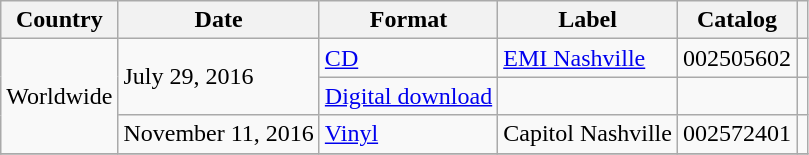<table class="wikitable">
<tr>
<th>Country</th>
<th>Date</th>
<th>Format</th>
<th>Label</th>
<th>Catalog </th>
<th></th>
</tr>
<tr>
<td rowspan="3">Worldwide</td>
<td rowspan="2">July 29, 2016</td>
<td><a href='#'>CD</a></td>
<td><a href='#'>EMI Nashville</a></td>
<td>002505602</td>
<td></td>
</tr>
<tr>
<td><a href='#'>Digital download</a></td>
<td></td>
<td></td>
<td></td>
</tr>
<tr>
<td>November 11, 2016</td>
<td><a href='#'>Vinyl</a></td>
<td>Capitol Nashville</td>
<td>002572401</td>
<td></td>
</tr>
<tr>
</tr>
</table>
